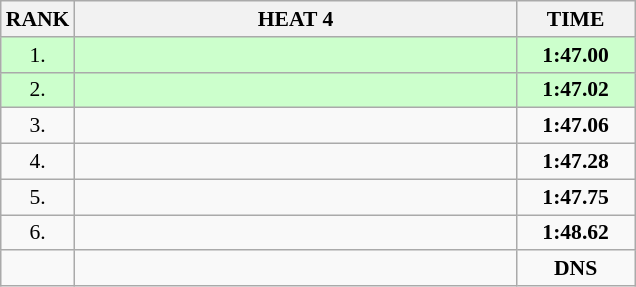<table class="wikitable" style="border-collapse: collapse; font-size: 90%;">
<tr>
<th>RANK</th>
<th style="width: 20em">HEAT 4</th>
<th style="width: 5em">TIME</th>
</tr>
<tr style="background:#ccffcc;">
<td align="center">1.</td>
<td></td>
<td align="center"><strong>1:47.00</strong></td>
</tr>
<tr style="background:#ccffcc;">
<td align="center">2.</td>
<td></td>
<td align="center"><strong>1:47.02</strong></td>
</tr>
<tr>
<td align="center">3.</td>
<td></td>
<td align="center"><strong>1:47.06</strong></td>
</tr>
<tr>
<td align="center">4.</td>
<td></td>
<td align="center"><strong>1:47.28</strong></td>
</tr>
<tr>
<td align="center">5.</td>
<td></td>
<td align="center"><strong>1:47.75</strong></td>
</tr>
<tr>
<td align="center">6.</td>
<td></td>
<td align="center"><strong>1:48.62</strong></td>
</tr>
<tr>
<td align="center"></td>
<td></td>
<td align="center"><strong>DNS</strong></td>
</tr>
</table>
